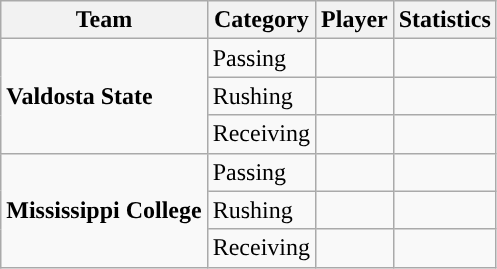<table class="wikitable" style="float: left;">
<tr>
<th>Team</th>
<th>Category</th>
<th>Player</th>
<th>Statistics</th>
</tr>
<tr>
<td rowspan=3><strong>Valdosta State</strong></td>
<td>Passing</td>
<td></td>
<td></td>
</tr>
<tr>
<td>Rushing</td>
<td></td>
<td></td>
</tr>
<tr>
<td>Receiving</td>
<td></td>
<td></td>
</tr>
<tr>
<td rowspan=3><strong>Mississippi College</strong></td>
<td>Passing</td>
<td></td>
<td></td>
</tr>
<tr>
<td>Rushing</td>
<td></td>
<td></td>
</tr>
<tr>
<td>Receiving</td>
<td></td>
<td></td>
</tr>
</table>
